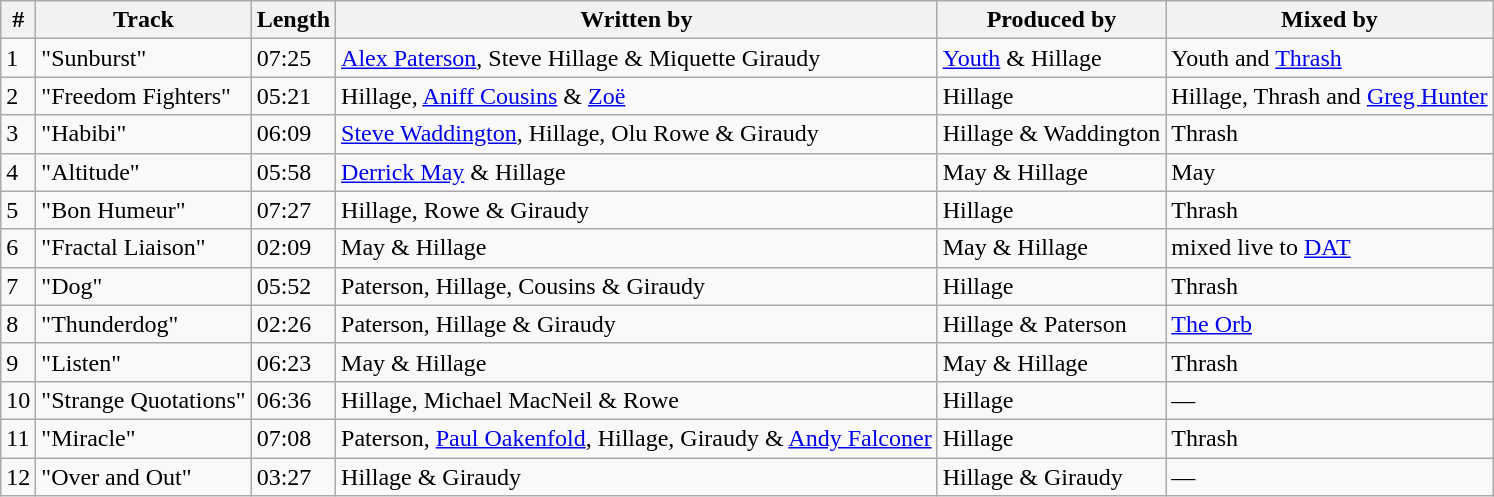<table class="wikitable">
<tr>
<th>#</th>
<th>Track</th>
<th>Length</th>
<th>Written by</th>
<th>Produced by</th>
<th>Mixed by</th>
</tr>
<tr>
<td>1</td>
<td>"Sunburst"</td>
<td>07:25</td>
<td><a href='#'>Alex Paterson</a>, Steve Hillage & Miquette Giraudy</td>
<td><a href='#'>Youth</a> & Hillage</td>
<td>Youth and <a href='#'>Thrash</a></td>
</tr>
<tr>
<td>2</td>
<td>"Freedom Fighters"</td>
<td>05:21</td>
<td>Hillage, <a href='#'>Aniff Cousins</a> & <a href='#'>Zoë</a></td>
<td>Hillage</td>
<td>Hillage, Thrash and <a href='#'>Greg Hunter</a></td>
</tr>
<tr>
<td>3</td>
<td>"Habibi"</td>
<td>06:09</td>
<td><a href='#'>Steve Waddington</a>, Hillage, Olu Rowe & Giraudy</td>
<td>Hillage & Waddington</td>
<td>Thrash</td>
</tr>
<tr>
<td>4</td>
<td>"Altitude"</td>
<td>05:58</td>
<td><a href='#'>Derrick May</a> & Hillage</td>
<td>May & Hillage</td>
<td>May</td>
</tr>
<tr>
<td>5</td>
<td>"Bon Humeur"</td>
<td>07:27</td>
<td>Hillage, Rowe & Giraudy</td>
<td>Hillage</td>
<td>Thrash</td>
</tr>
<tr>
<td>6</td>
<td>"Fractal Liaison"</td>
<td>02:09</td>
<td>May & Hillage</td>
<td>May & Hillage</td>
<td>mixed live to <a href='#'>DAT</a></td>
</tr>
<tr>
<td>7</td>
<td>"Dog"</td>
<td>05:52</td>
<td>Paterson, Hillage, Cousins & Giraudy</td>
<td>Hillage</td>
<td>Thrash</td>
</tr>
<tr>
<td>8</td>
<td>"Thunderdog"</td>
<td>02:26</td>
<td>Paterson, Hillage & Giraudy</td>
<td>Hillage & Paterson</td>
<td><a href='#'>The Orb</a></td>
</tr>
<tr>
<td>9</td>
<td>"Listen"</td>
<td>06:23</td>
<td>May & Hillage</td>
<td>May & Hillage</td>
<td>Thrash</td>
</tr>
<tr>
<td>10</td>
<td>"Strange Quotations"</td>
<td>06:36</td>
<td>Hillage, Michael MacNeil & Rowe</td>
<td>Hillage</td>
<td>—</td>
</tr>
<tr>
<td>11</td>
<td>"Miracle"</td>
<td>07:08</td>
<td>Paterson, <a href='#'>Paul Oakenfold</a>, Hillage, Giraudy & <a href='#'>Andy Falconer</a></td>
<td>Hillage</td>
<td>Thrash</td>
</tr>
<tr>
<td>12</td>
<td>"Over and Out"</td>
<td>03:27</td>
<td>Hillage & Giraudy</td>
<td>Hillage & Giraudy</td>
<td>—</td>
</tr>
</table>
